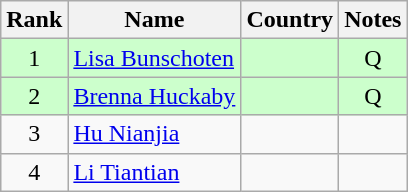<table class="wikitable" style="text-align:center;">
<tr>
<th>Rank</th>
<th>Name</th>
<th>Country</th>
<th>Notes</th>
</tr>
<tr bgcolor=ccffcc>
<td>1</td>
<td align=left><a href='#'>Lisa Bunschoten</a></td>
<td align=left></td>
<td>Q</td>
</tr>
<tr bgcolor=ccffcc>
<td>2</td>
<td align=left><a href='#'>Brenna Huckaby</a></td>
<td align=left></td>
<td>Q</td>
</tr>
<tr>
<td>3</td>
<td align=left><a href='#'>Hu Nianjia</a></td>
<td align=left></td>
<td></td>
</tr>
<tr>
<td>4</td>
<td align=left><a href='#'>Li Tiantian</a></td>
<td align=left></td>
<td></td>
</tr>
</table>
